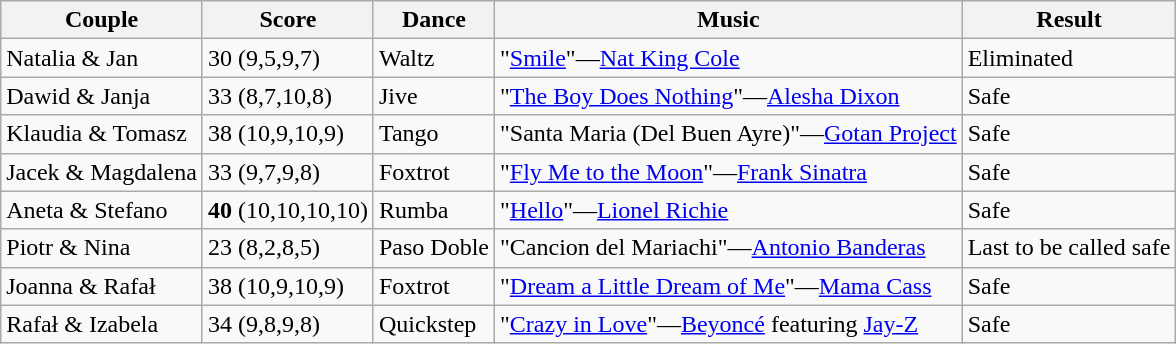<table class="wikitable">
<tr>
<th>Couple</th>
<th>Score</th>
<th>Dance</th>
<th>Music</th>
<th>Result</th>
</tr>
<tr>
<td>Natalia & Jan</td>
<td>30 (9,5,9,7)</td>
<td>Waltz</td>
<td>"<a href='#'>Smile</a>"—<a href='#'>Nat King Cole</a></td>
<td>Eliminated</td>
</tr>
<tr>
<td>Dawid & Janja</td>
<td>33 (8,7,10,8)</td>
<td>Jive</td>
<td>"<a href='#'>The Boy Does Nothing</a>"—<a href='#'>Alesha Dixon</a></td>
<td>Safe</td>
</tr>
<tr>
<td>Klaudia & Tomasz</td>
<td>38 (10,9,10,9)</td>
<td>Tango</td>
<td>"Santa Maria (Del Buen Ayre)"—<a href='#'>Gotan Project</a></td>
<td>Safe</td>
</tr>
<tr>
<td>Jacek & Magdalena</td>
<td>33 (9,7,9,8)</td>
<td>Foxtrot</td>
<td>"<a href='#'>Fly Me to the Moon</a>"—<a href='#'>Frank Sinatra</a></td>
<td>Safe</td>
</tr>
<tr>
<td>Aneta & Stefano</td>
<td><strong>40</strong> (10,10,10,10)</td>
<td>Rumba</td>
<td>"<a href='#'>Hello</a>"—<a href='#'>Lionel Richie</a></td>
<td>Safe</td>
</tr>
<tr>
<td>Piotr & Nina</td>
<td>23 (8,2,8,5)</td>
<td>Paso Doble</td>
<td>"Cancion del Mariachi"—<a href='#'>Antonio Banderas</a></td>
<td>Last to be called safe</td>
</tr>
<tr>
<td>Joanna & Rafał</td>
<td>38 (10,9,10,9)</td>
<td>Foxtrot</td>
<td>"<a href='#'>Dream a Little Dream of Me</a>"—<a href='#'>Mama Cass</a></td>
<td>Safe</td>
</tr>
<tr>
<td>Rafał & Izabela</td>
<td>34 (9,8,9,8)</td>
<td>Quickstep</td>
<td>"<a href='#'>Crazy in Love</a>"—<a href='#'>Beyoncé</a> featuring <a href='#'>Jay-Z</a></td>
<td>Safe</td>
</tr>
</table>
